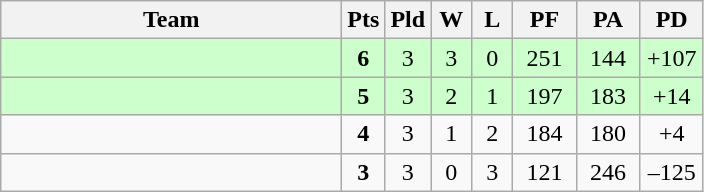<table class=wikitable style="text-align:center">
<tr>
<th width=220>Team</th>
<th width=20>Pts</th>
<th width=20>Pld</th>
<th width=20>W</th>
<th width=20>L</th>
<th width=35>PF</th>
<th width=35>PA</th>
<th width=35>PD</th>
</tr>
<tr bgcolor=#ccffcc>
<td align=left></td>
<td><strong>6</strong></td>
<td>3</td>
<td>3</td>
<td>0</td>
<td>251</td>
<td>144</td>
<td>+107</td>
</tr>
<tr bgcolor=#ccffcc>
<td align=left></td>
<td><strong>5</strong></td>
<td>3</td>
<td>2</td>
<td>1</td>
<td>197</td>
<td>183</td>
<td>+14</td>
</tr>
<tr>
<td align=left></td>
<td><strong>4</strong></td>
<td>3</td>
<td>1</td>
<td>2</td>
<td>184</td>
<td>180</td>
<td>+4</td>
</tr>
<tr>
<td align=left></td>
<td><strong>3</strong></td>
<td>3</td>
<td>0</td>
<td>3</td>
<td>121</td>
<td>246</td>
<td>–125</td>
</tr>
</table>
